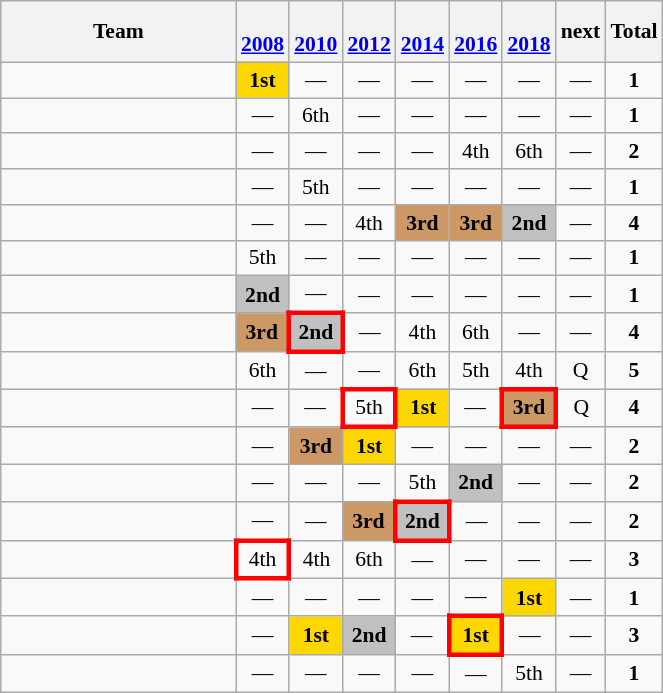<table class="wikitable" style="text-align:center; font-size:90%">
<tr>
<th width=150>Team</th>
<th><br><a href='#'>2008</a></th>
<th><br><a href='#'>2010</a></th>
<th><br><a href='#'>2012</a></th>
<th><br><a href='#'>2014</a></th>
<th><br><a href='#'>2016</a></th>
<th><br><a href='#'>2018</a></th>
<th>next</th>
<th>Total</th>
</tr>
<tr>
<td align=left></td>
<td bgcolor=Gold><strong>1st</strong></td>
<td>—</td>
<td>—</td>
<td>—</td>
<td>—</td>
<td>—</td>
<td>—</td>
<td><strong>1</strong></td>
</tr>
<tr>
<td align=left></td>
<td>—</td>
<td>6th</td>
<td>—</td>
<td>—</td>
<td>—</td>
<td>—</td>
<td>—</td>
<td><strong>1</strong></td>
</tr>
<tr>
<td align=left></td>
<td>—</td>
<td>—</td>
<td>—</td>
<td>—</td>
<td>4th</td>
<td>6th</td>
<td>—</td>
<td><strong>2</strong></td>
</tr>
<tr>
<td align=left></td>
<td>—</td>
<td>5th</td>
<td>—</td>
<td>—</td>
<td>—</td>
<td>—</td>
<td>—</td>
<td><strong>1</strong></td>
</tr>
<tr>
<td align=left></td>
<td>—</td>
<td>—</td>
<td>4th</td>
<td bgcolor=#cc9966><strong>3rd</strong></td>
<td bgcolor=#cc9966><strong>3rd</strong></td>
<td bgcolor=Silver><strong>2nd</strong></td>
<td>—</td>
<td><strong>4</strong></td>
</tr>
<tr>
<td align=left></td>
<td>5th</td>
<td>—</td>
<td>—</td>
<td>—</td>
<td>—</td>
<td>—</td>
<td>—</td>
<td><strong>1</strong></td>
</tr>
<tr>
<td align=left></td>
<td bgcolor=Silver><strong>2nd</strong></td>
<td>—</td>
<td>—</td>
<td>—</td>
<td>—</td>
<td>—</td>
<td>—</td>
<td><strong>1</strong></td>
</tr>
<tr>
<td align=left></td>
<td bgcolor=#cc9966><strong>3rd</strong></td>
<td style="border: 3px solid red" bgcolor=Silver><strong>2nd</strong></td>
<td>—</td>
<td>4th</td>
<td>6th</td>
<td>—</td>
<td>—</td>
<td><strong>4</strong></td>
</tr>
<tr>
<td align=left></td>
<td>6th</td>
<td>—</td>
<td>—</td>
<td>6th</td>
<td>5th</td>
<td>4th</td>
<td>Q</td>
<td><strong>5</strong></td>
</tr>
<tr>
<td align=left></td>
<td>—</td>
<td>—</td>
<td style="border: 3px solid red">5th</td>
<td bgcolor=Gold><strong>1st</strong></td>
<td>—</td>
<td style="border: 3px solid red" bgcolor=#cc9966><strong>3rd</strong></td>
<td>Q</td>
<td><strong>4</strong></td>
</tr>
<tr>
<td align=left></td>
<td>—</td>
<td bgcolor=#cc9966><strong>3rd</strong></td>
<td bgcolor=Gold><strong>1st</strong></td>
<td>—</td>
<td>—</td>
<td>—</td>
<td>—</td>
<td><strong>2</strong></td>
</tr>
<tr>
<td align=left></td>
<td>—</td>
<td>—</td>
<td>—</td>
<td>5th</td>
<td bgcolor=Silver><strong>2nd</strong></td>
<td>—</td>
<td>—</td>
<td><strong>2</strong></td>
</tr>
<tr>
<td align=left></td>
<td>—</td>
<td>—</td>
<td bgcolor=#cc9966><strong>3rd</strong></td>
<td style="border: 3px solid red" bgcolor=Silver><strong>2nd</strong></td>
<td>—</td>
<td>—</td>
<td>—</td>
<td><strong>2</strong></td>
</tr>
<tr>
<td align=left></td>
<td style="border: 3px solid red">4th</td>
<td>4th</td>
<td>6th</td>
<td>—</td>
<td>—</td>
<td>—</td>
<td>—</td>
<td><strong>3</strong></td>
</tr>
<tr>
<td align=left></td>
<td>—</td>
<td>—</td>
<td>—</td>
<td>—</td>
<td>—</td>
<td bgcolor=Gold><strong>1st</strong></td>
<td>—</td>
<td><strong>1</strong></td>
</tr>
<tr>
<td align=left></td>
<td>—</td>
<td bgcolor=Gold><strong>1st</strong></td>
<td bgcolor=Silver><strong>2nd</strong></td>
<td>—</td>
<td style="border: 3px solid red" bgcolor=Gold><strong>1st</strong></td>
<td>—</td>
<td>—</td>
<td><strong>3</strong></td>
</tr>
<tr>
<td align=left></td>
<td>—</td>
<td>—</td>
<td>—</td>
<td>—</td>
<td>—</td>
<td>5th</td>
<td>—</td>
<td><strong>1</strong></td>
</tr>
</table>
